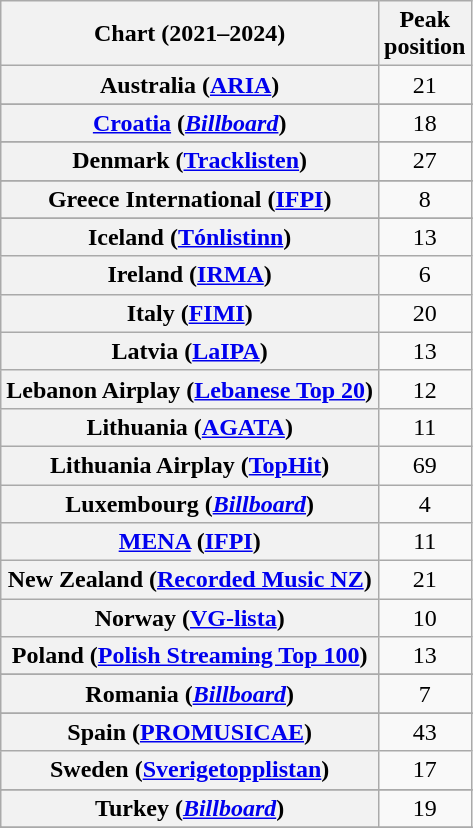<table class="wikitable sortable plainrowheaders" style="text-align:center">
<tr>
<th scope="col">Chart (2021–2024)</th>
<th scope="col">Peak<br>position</th>
</tr>
<tr>
<th scope="row">Australia (<a href='#'>ARIA</a>)</th>
<td>21</td>
</tr>
<tr>
</tr>
<tr>
</tr>
<tr>
</tr>
<tr>
</tr>
<tr>
<th scope="row"><a href='#'>Croatia</a> (<em><a href='#'>Billboard</a></em>)</th>
<td>18</td>
</tr>
<tr>
</tr>
<tr>
<th scope="row">Denmark (<a href='#'>Tracklisten</a>)</th>
<td>27</td>
</tr>
<tr>
</tr>
<tr>
</tr>
<tr>
</tr>
<tr>
<th scope="row">Greece International (<a href='#'>IFPI</a>)</th>
<td>8</td>
</tr>
<tr>
</tr>
<tr>
</tr>
<tr>
<th scope="row">Iceland (<a href='#'>Tónlistinn</a>)</th>
<td>13</td>
</tr>
<tr>
<th scope="row">Ireland (<a href='#'>IRMA</a>)</th>
<td>6</td>
</tr>
<tr>
<th scope="row">Italy (<a href='#'>FIMI</a>)</th>
<td>20</td>
</tr>
<tr>
<th scope="row">Latvia (<a href='#'>LaIPA</a>)</th>
<td>13</td>
</tr>
<tr>
<th scope="row">Lebanon Airplay (<a href='#'>Lebanese Top 20</a>)</th>
<td>12</td>
</tr>
<tr>
<th scope="row">Lithuania (<a href='#'>AGATA</a>)</th>
<td>11</td>
</tr>
<tr>
<th scope="row">Lithuania Airplay (<a href='#'>TopHit</a>)</th>
<td>69</td>
</tr>
<tr>
<th scope="row">Luxembourg (<em><a href='#'>Billboard</a></em>)</th>
<td>4</td>
</tr>
<tr>
<th scope="row"><a href='#'>MENA</a> (<a href='#'>IFPI</a>)</th>
<td>11</td>
</tr>
<tr>
<th scope="row">New Zealand (<a href='#'>Recorded Music NZ</a>)</th>
<td>21</td>
</tr>
<tr>
<th scope="row">Norway (<a href='#'>VG-lista</a>)</th>
<td>10</td>
</tr>
<tr>
<th scope="row">Poland (<a href='#'>Polish Streaming Top 100</a>)</th>
<td>13</td>
</tr>
<tr>
</tr>
<tr>
<th scope="row">Romania (<em><a href='#'>Billboard</a></em>)</th>
<td>7</td>
</tr>
<tr>
</tr>
<tr>
</tr>
<tr>
<th scope="row">Spain (<a href='#'>PROMUSICAE</a>)</th>
<td>43</td>
</tr>
<tr>
<th scope="row">Sweden (<a href='#'>Sverigetopplistan</a>)</th>
<td>17</td>
</tr>
<tr>
</tr>
<tr>
<th scope="row">Turkey (<em><a href='#'>Billboard</a></em>)</th>
<td>19</td>
</tr>
<tr>
</tr>
<tr>
</tr>
<tr>
</tr>
</table>
